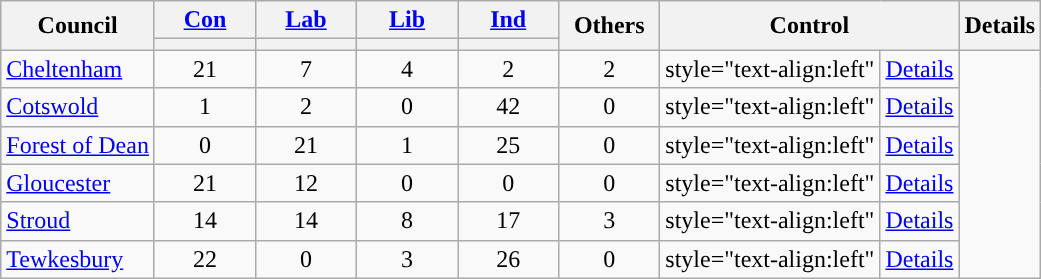<table class="wikitable" style="text-align:center;">
<tr>
<th rowspan=2>Council</th>
<th style="width:60px;"><a href='#'>Con</a></th>
<th style="width:60px;"><a href='#'>Lab</a></th>
<th style="width:60px;"><a href='#'>Lib</a></th>
<th style="width:60px;"><a href='#'>Ind</a></th>
<th style="width:60px;" rowspan=2>Others</th>
<th rowspan=2 colspan=2>Control</th>
<th rowspan=2>Details</th>
</tr>
<tr>
<th style="background:"></th>
<th style="background:"></th>
<th style="background:"></th>
<th style="background:"></th>
</tr>
<tr>
<td style="text-align:left"><a href='#'>Cheltenham</a></td>
<td>21</td>
<td>7</td>
<td>4</td>
<td>2</td>
<td>2</td>
<td>style="text-align:left" </td>
<td style="text-align:left"><a href='#'>Details</a></td>
</tr>
<tr>
<td style="text-align:left"><a href='#'>Cotswold</a></td>
<td>1</td>
<td>2</td>
<td>0</td>
<td>42</td>
<td>0</td>
<td>style="text-align:left" </td>
<td style="text-align:left"><a href='#'>Details</a></td>
</tr>
<tr>
<td style="text-align:left"><a href='#'>Forest of Dean</a></td>
<td>0</td>
<td>21</td>
<td>1</td>
<td>25</td>
<td>0</td>
<td>style="text-align:left" </td>
<td style="text-align:left"><a href='#'>Details</a></td>
</tr>
<tr>
<td style="text-align:left"><a href='#'>Gloucester</a></td>
<td>21</td>
<td>12</td>
<td>0</td>
<td>0</td>
<td>0</td>
<td>style="text-align:left" </td>
<td style="text-align:left"><a href='#'>Details</a></td>
</tr>
<tr>
<td style="text-align:left"><a href='#'>Stroud</a></td>
<td>14</td>
<td>14</td>
<td>8</td>
<td>17</td>
<td>3</td>
<td>style="text-align:left" </td>
<td style="text-align:left"><a href='#'>Details</a></td>
</tr>
<tr>
<td style="text-align:left"><a href='#'>Tewkesbury</a></td>
<td>22</td>
<td>0</td>
<td>3</td>
<td>26</td>
<td>0</td>
<td>style="text-align:left" </td>
<td style="text-align:left"><a href='#'>Details</a></td>
</tr>
</table>
